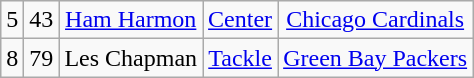<table class="wikitable" style="text-align:center">
<tr>
<td>5</td>
<td>43</td>
<td><a href='#'>Ham Harmon</a></td>
<td><a href='#'>Center</a></td>
<td><a href='#'>Chicago Cardinals</a></td>
</tr>
<tr>
<td>8</td>
<td>79</td>
<td>Les Chapman</td>
<td><a href='#'>Tackle</a></td>
<td><a href='#'>Green Bay Packers</a></td>
</tr>
</table>
